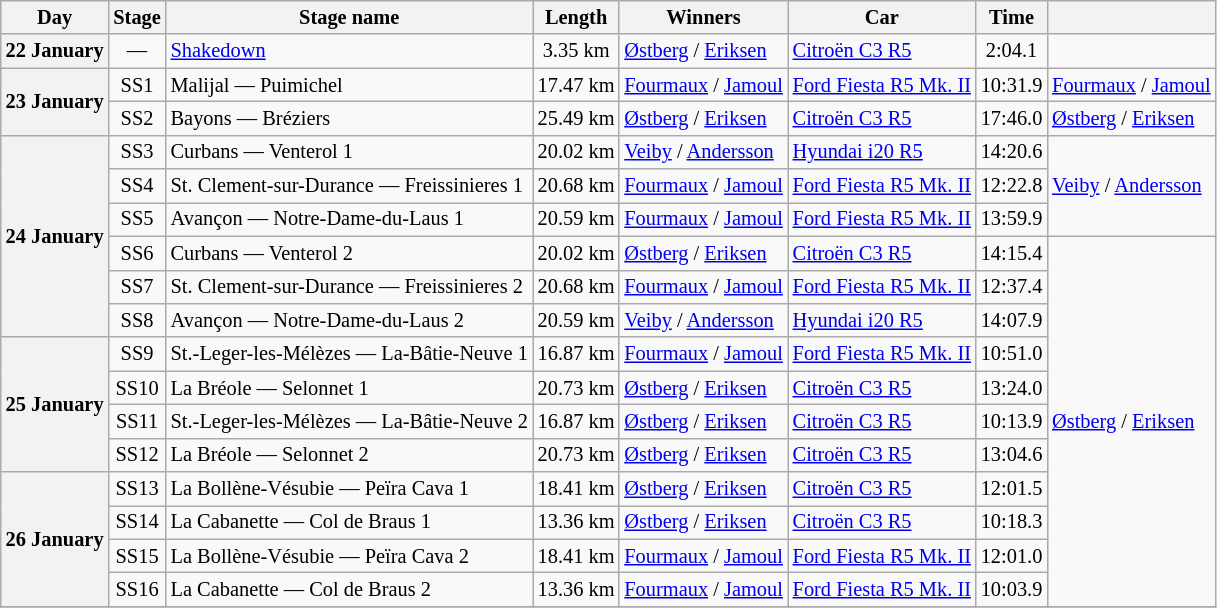<table class="wikitable" style="font-size: 85%;">
<tr>
<th>Day</th>
<th>Stage</th>
<th>Stage name</th>
<th>Length</th>
<th>Winners</th>
<th>Car</th>
<th>Time</th>
<th></th>
</tr>
<tr>
<th nowrap>22 January</th>
<td align="center">—</td>
<td><a href='#'>Shakedown</a></td>
<td align="center">3.35 km</td>
<td><a href='#'>Østberg</a> / <a href='#'>Eriksen</a></td>
<td><a href='#'>Citroën C3 R5</a></td>
<td align="center">2:04.1</td>
<td></td>
</tr>
<tr>
<th rowspan="2">23 January</th>
<td align="center">SS1</td>
<td>Malijal — Puimichel</td>
<td align="center">17.47 km</td>
<td><a href='#'>Fourmaux</a> / <a href='#'>Jamoul</a></td>
<td nowrap><a href='#'>Ford Fiesta R5 Mk. II</a></td>
<td align="center">10:31.9</td>
<td nowrap><a href='#'>Fourmaux</a> / <a href='#'>Jamoul</a></td>
</tr>
<tr>
<td align="center">SS2</td>
<td>Bayons — Bréziers</td>
<td align="center">25.49 km</td>
<td><a href='#'>Østberg</a> / <a href='#'>Eriksen</a></td>
<td><a href='#'>Citroën C3 R5</a></td>
<td align="center">17:46.0</td>
<td><a href='#'>Østberg</a> / <a href='#'>Eriksen</a></td>
</tr>
<tr>
<th rowspan="6">24 January</th>
<td align="center">SS3</td>
<td>Curbans — Venterol 1</td>
<td align="center">20.02 km</td>
<td><a href='#'>Veiby</a> / <a href='#'>Andersson</a></td>
<td><a href='#'>Hyundai i20 R5</a></td>
<td align="center">14:20.6</td>
<td rowspan="3"><a href='#'>Veiby</a> / <a href='#'>Andersson</a></td>
</tr>
<tr>
<td align="center">SS4</td>
<td>St. Clement-sur-Durance — Freissinieres 1</td>
<td align="center">20.68 km</td>
<td nowrap><a href='#'>Fourmaux</a> / <a href='#'>Jamoul</a></td>
<td><a href='#'>Ford Fiesta R5 Mk. II</a></td>
<td align="center">12:22.8</td>
</tr>
<tr>
<td align="center">SS5</td>
<td>Avançon — Notre-Dame-du-Laus 1</td>
<td align="center">20.59 km</td>
<td><a href='#'>Fourmaux</a> / <a href='#'>Jamoul</a></td>
<td><a href='#'>Ford Fiesta R5 Mk. II</a></td>
<td align="center">13:59.9</td>
</tr>
<tr>
<td align="center">SS6</td>
<td>Curbans — Venterol 2</td>
<td align="center">20.02 km</td>
<td><a href='#'>Østberg</a> / <a href='#'>Eriksen</a></td>
<td><a href='#'>Citroën C3 R5</a></td>
<td align="center">14:15.4</td>
<td rowspan="11"><a href='#'>Østberg</a> / <a href='#'>Eriksen</a></td>
</tr>
<tr>
<td align="center">SS7</td>
<td nowrap>St. Clement-sur-Durance — Freissinieres 2</td>
<td align="center">20.68 km</td>
<td><a href='#'>Fourmaux</a> / <a href='#'>Jamoul</a></td>
<td><a href='#'>Ford Fiesta R5 Mk. II</a></td>
<td align="center">12:37.4</td>
</tr>
<tr>
<td align="center">SS8</td>
<td>Avançon — Notre-Dame-du-Laus 2</td>
<td align="center">20.59 km</td>
<td><a href='#'>Veiby</a> / <a href='#'>Andersson</a></td>
<td><a href='#'>Hyundai i20 R5</a></td>
<td align="center">14:07.9</td>
</tr>
<tr>
<th rowspan="4">25 January</th>
<td align="center">SS9</td>
<td>St.-Leger-les-Mélèzes — La-Bâtie-Neuve 1</td>
<td align="center">16.87 km</td>
<td><a href='#'>Fourmaux</a> / <a href='#'>Jamoul</a></td>
<td><a href='#'>Ford Fiesta R5 Mk. II</a></td>
<td align="center">10:51.0</td>
</tr>
<tr>
<td align="center">SS10</td>
<td>La Bréole — Selonnet 1</td>
<td align="center">20.73 km</td>
<td><a href='#'>Østberg</a> / <a href='#'>Eriksen</a></td>
<td><a href='#'>Citroën C3 R5</a></td>
<td align="center">13:24.0</td>
</tr>
<tr>
<td align="center">SS11</td>
<td>St.-Leger-les-Mélèzes — La-Bâtie-Neuve 2</td>
<td align="center">16.87 km</td>
<td><a href='#'>Østberg</a> / <a href='#'>Eriksen</a></td>
<td><a href='#'>Citroën C3 R5</a></td>
<td align="center">10:13.9</td>
</tr>
<tr>
<td align="center">SS12</td>
<td>La Bréole — Selonnet 2</td>
<td align="center">20.73 km</td>
<td><a href='#'>Østberg</a> / <a href='#'>Eriksen</a></td>
<td><a href='#'>Citroën C3 R5</a></td>
<td align="center">13:04.6</td>
</tr>
<tr>
<th rowspan="4">26 January</th>
<td align="center">SS13</td>
<td>La Bollène-Vésubie — Peïra Cava 1</td>
<td align="center">18.41 km</td>
<td><a href='#'>Østberg</a> / <a href='#'>Eriksen</a></td>
<td><a href='#'>Citroën C3 R5</a></td>
<td align="center">12:01.5</td>
</tr>
<tr>
<td align="center">SS14</td>
<td>La Cabanette — Col de Braus 1</td>
<td align="center">13.36 km</td>
<td><a href='#'>Østberg</a> / <a href='#'>Eriksen</a></td>
<td><a href='#'>Citroën C3 R5</a></td>
<td align="center">10:18.3</td>
</tr>
<tr>
<td align="center">SS15</td>
<td>La Bollène-Vésubie — Peïra Cava 2</td>
<td align="center">18.41 km</td>
<td><a href='#'>Fourmaux</a> / <a href='#'>Jamoul</a></td>
<td><a href='#'>Ford Fiesta R5 Mk. II</a></td>
<td align="center">12:01.0</td>
</tr>
<tr>
<td align="center">SS16</td>
<td nowrap>La Cabanette — Col de Braus 2</td>
<td align="center">13.36 km</td>
<td><a href='#'>Fourmaux</a> / <a href='#'>Jamoul</a></td>
<td><a href='#'>Ford Fiesta R5 Mk. II</a></td>
<td align="center">10:03.9</td>
</tr>
<tr>
</tr>
</table>
